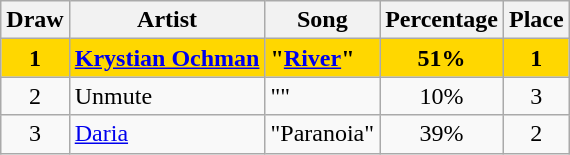<table class="sortable wikitable" style="margin: 1em auto 1em auto; text-align:center">
<tr>
<th>Draw</th>
<th>Artist</th>
<th>Song</th>
<th>Percentage</th>
<th>Place</th>
</tr>
<tr style="font-weight:bold; background:gold;">
<td>1</td>
<td align="left"><a href='#'>Krystian Ochman</a></td>
<td align="left">"<a href='#'>River</a>"</td>
<td>51%</td>
<td>1</td>
</tr>
<tr>
<td>2</td>
<td align="left">Unmute</td>
<td align="left">""</td>
<td>10%</td>
<td>3</td>
</tr>
<tr>
<td>3</td>
<td align="left"><a href='#'> Daria</a></td>
<td align="left">"Paranoia"</td>
<td>39%</td>
<td>2</td>
</tr>
</table>
